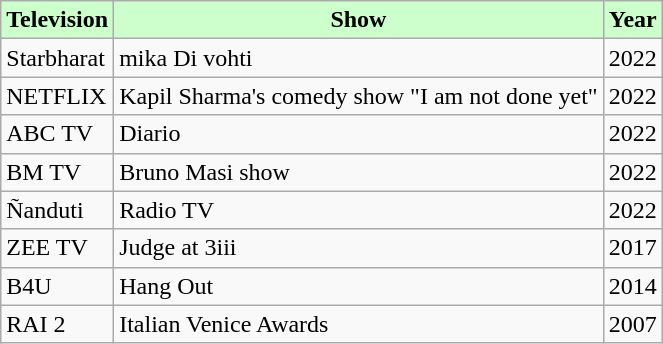<table class="wikitable">
<tr style="background:#cfc; text-align:center;">
<td><strong>Television</strong></td>
<td><strong>Show</strong></td>
<td><strong>Year</strong></td>
</tr>
<tr>
<td>Starbharat</td>
<td>mika Di vohti</td>
<td>2022</td>
</tr>
<tr>
<td>NETFLIX</td>
<td>Kapil Sharma's comedy show "I am not done yet"</td>
<td>2022</td>
</tr>
<tr>
<td>ABC TV</td>
<td>Diario</td>
<td>2022</td>
</tr>
<tr>
<td>BM TV</td>
<td>Bruno Masi show</td>
<td>2022</td>
</tr>
<tr>
<td>Ñanduti</td>
<td>Radio TV</td>
<td>2022</td>
</tr>
<tr>
<td>ZEE TV</td>
<td>Judge at 3iii</td>
<td>2017</td>
</tr>
<tr>
<td>B4U</td>
<td>Hang Out</td>
<td>2014</td>
</tr>
<tr>
<td>RAI 2</td>
<td>Italian Venice Awards</td>
<td>2007</td>
</tr>
</table>
